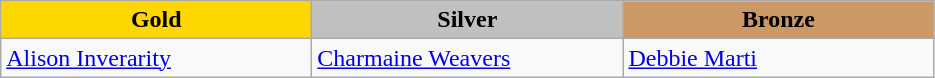<table class="wikitable" style="text-align:left">
<tr align="center">
<td width=200 bgcolor=gold><strong>Gold</strong></td>
<td width=200 bgcolor=silver><strong>Silver</strong></td>
<td width=200 bgcolor=CC9966><strong>Bronze</strong></td>
</tr>
<tr>
<td><a href='#'>Alison Inverarity</a><br><em></em></td>
<td><a href='#'>Charmaine Weavers</a><br><em></em></td>
<td><a href='#'>Debbie Marti</a><br><em></em></td>
</tr>
</table>
